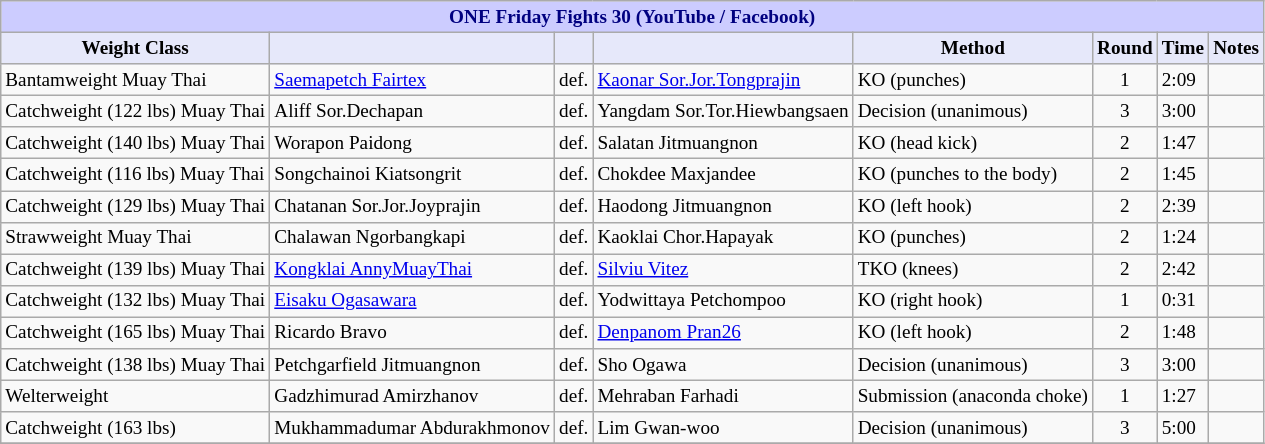<table class="wikitable" style="font-size: 80%;">
<tr>
<th colspan="8" style="background-color: #ccf; color: #000080; text-align: center;"><strong>ONE Friday Fights 30 (YouTube / Facebook)</strong></th>
</tr>
<tr>
<th colspan="1" style="background-color: #E6E8FA; color: #000000; text-align: center;">Weight Class</th>
<th colspan="1" style="background-color: #E6E8FA; color: #000000; text-align: center;"></th>
<th colspan="1" style="background-color: #E6E8FA; color: #000000; text-align: center;"></th>
<th colspan="1" style="background-color: #E6E8FA; color: #000000; text-align: center;"></th>
<th colspan="1" style="background-color: #E6E8FA; color: #000000; text-align: center;">Method</th>
<th colspan="1" style="background-color: #E6E8FA; color: #000000; text-align: center;">Round</th>
<th colspan="1" style="background-color: #E6E8FA; color: #000000; text-align: center;">Time</th>
<th colspan="1" style="background-color: #E6E8FA; color: #000000; text-align: center;">Notes</th>
</tr>
<tr>
<td>Bantamweight Muay Thai</td>
<td> <a href='#'>Saemapetch Fairtex</a></td>
<td>def.</td>
<td> <a href='#'>Kaonar Sor.Jor.Tongprajin</a></td>
<td>KO (punches)</td>
<td align=center>1</td>
<td>2:09</td>
<td></td>
</tr>
<tr>
<td>Catchweight (122 lbs) Muay Thai</td>
<td> Aliff Sor.Dechapan</td>
<td>def.</td>
<td> Yangdam Sor.Tor.Hiewbangsaen</td>
<td>Decision (unanimous)</td>
<td align=center>3</td>
<td>3:00</td>
<td></td>
</tr>
<tr>
<td>Catchweight (140 lbs) Muay Thai</td>
<td> Worapon Paidong</td>
<td>def.</td>
<td> Salatan Jitmuangnon</td>
<td>KO (head kick)</td>
<td align=center>2</td>
<td>1:47</td>
<td></td>
</tr>
<tr>
<td>Catchweight (116 lbs) Muay Thai</td>
<td> Songchainoi Kiatsongrit</td>
<td>def.</td>
<td> Chokdee Maxjandee</td>
<td>KO (punches to the body)</td>
<td align=center>2</td>
<td>1:45</td>
<td></td>
</tr>
<tr>
<td>Catchweight (129 lbs) Muay Thai</td>
<td> Chatanan Sor.Jor.Joyprajin</td>
<td>def.</td>
<td> Haodong Jitmuangnon</td>
<td>KO (left hook)</td>
<td align=center>2</td>
<td>2:39</td>
<td></td>
</tr>
<tr>
<td>Strawweight Muay Thai</td>
<td> Chalawan Ngorbangkapi</td>
<td>def.</td>
<td> Kaoklai Chor.Hapayak</td>
<td>KO (punches)</td>
<td align=center>2</td>
<td>1:24</td>
<td></td>
</tr>
<tr>
<td>Catchweight (139 lbs) Muay Thai</td>
<td> <a href='#'>Kongklai AnnyMuayThai</a></td>
<td>def.</td>
<td> <a href='#'>Silviu Vitez</a></td>
<td>TKO (knees)</td>
<td align=center>2</td>
<td>2:42</td>
<td></td>
</tr>
<tr>
<td>Catchweight (132 lbs) Muay Thai</td>
<td> <a href='#'>Eisaku Ogasawara</a></td>
<td>def.</td>
<td> Yodwittaya Petchompoo</td>
<td>KO (right hook)</td>
<td align=center>1</td>
<td>0:31</td>
<td></td>
</tr>
<tr>
<td>Catchweight (165 lbs) Muay Thai</td>
<td> Ricardo Bravo</td>
<td>def.</td>
<td> <a href='#'>Denpanom Pran26</a></td>
<td>KO (left hook)</td>
<td align=center>2</td>
<td>1:48</td>
<td></td>
</tr>
<tr>
<td>Catchweight (138 lbs) Muay Thai</td>
<td> Petchgarfield Jitmuangnon</td>
<td>def.</td>
<td> Sho Ogawa</td>
<td>Decision (unanimous)</td>
<td align=center>3</td>
<td>3:00</td>
<td></td>
</tr>
<tr>
<td>Welterweight</td>
<td> Gadzhimurad Amirzhanov</td>
<td>def.</td>
<td> Mehraban Farhadi</td>
<td>Submission (anaconda choke)</td>
<td align=center>1</td>
<td>1:27</td>
<td></td>
</tr>
<tr>
<td>Catchweight (163 lbs)</td>
<td> Mukhammadumar Abdurakhmonov</td>
<td>def.</td>
<td> Lim Gwan-woo</td>
<td>Decision (unanimous)</td>
<td align=center>3</td>
<td>5:00</td>
<td></td>
</tr>
<tr>
</tr>
</table>
